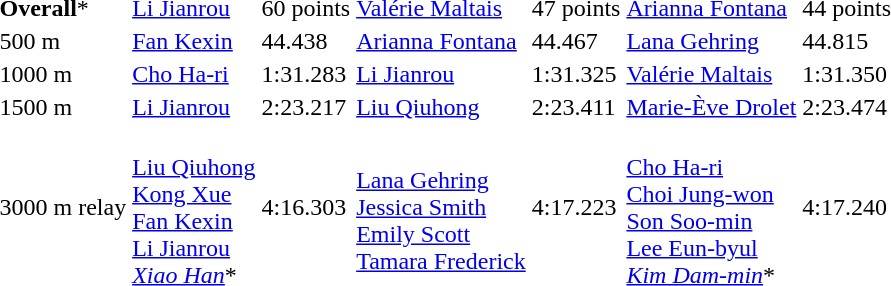<table>
<tr>
<td><strong>Overall</strong>*</td>
<td><a href='#'>Li Jianrou</a><br></td>
<td>60 points</td>
<td><a href='#'>Valérie Maltais</a><br></td>
<td>47 points</td>
<td><a href='#'>Arianna Fontana</a><br></td>
<td>44 points</td>
</tr>
<tr>
<td>500 m<br></td>
<td><a href='#'>Fan Kexin</a><br></td>
<td>44.438</td>
<td><a href='#'>Arianna Fontana</a><br></td>
<td>44.467</td>
<td><a href='#'>Lana Gehring</a><br></td>
<td>44.815</td>
</tr>
<tr>
<td>1000 m<br></td>
<td><a href='#'>Cho Ha-ri</a><br></td>
<td>1:31.283</td>
<td><a href='#'>Li Jianrou</a><br></td>
<td>1:31.325</td>
<td><a href='#'>Valérie Maltais</a><br></td>
<td>1:31.350</td>
</tr>
<tr>
<td>1500 m<br></td>
<td><a href='#'>Li Jianrou</a><br></td>
<td>2:23.217</td>
<td><a href='#'>Liu Qiuhong</a><br></td>
<td>2:23.411</td>
<td><a href='#'>Marie-Ève Drolet</a><br></td>
<td>2:23.474</td>
</tr>
<tr>
<td>3000 m relay<br></td>
<td><br><a href='#'>Liu Qiuhong</a><br><a href='#'>Kong Xue</a><br><a href='#'>Fan Kexin</a><br><a href='#'>Li Jianrou</a><br><em><a href='#'>Xiao Han</a></em>*</td>
<td>4:16.303</td>
<td><br><a href='#'>Lana Gehring</a><br><a href='#'>Jessica Smith</a><br><a href='#'>Emily Scott</a><br><a href='#'>Tamara Frederick</a></td>
<td>4:17.223</td>
<td><br><a href='#'>Cho Ha-ri</a><br><a href='#'>Choi Jung-won</a><br><a href='#'>Son Soo-min</a><br><a href='#'>Lee Eun-byul</a><br><em><a href='#'>Kim Dam-min</a></em>*</td>
<td>4:17.240</td>
</tr>
</table>
